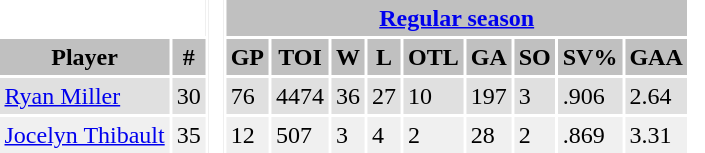<table BORDER="0" CELLPADDING="3" CELLSPACING="2" ID="Table1">
<tr ALIGN="center" bgcolor="#c0c0c0">
<th ALIGN="center" colspan="2" bgcolor="#ffffff"> </th>
<th ALIGN="center" rowspan="99" bgcolor="#ffffff"> </th>
<th ALIGN="center" colspan="9"><a href='#'>Regular season</a></th>
<th ALIGN="center" rowspan="99" bgcolor="#ffffff"> </th>
</tr>
<tr ALIGN="center" bgcolor="#c0c0c0">
<th ALIGN="center">Player</th>
<th ALIGN="center">#</th>
<th ALIGN="center">GP</th>
<th ALIGN="center">TOI</th>
<th ALIGN="center">W</th>
<th ALIGN="center">L</th>
<th ALIGN="center">OTL</th>
<th ALIGN="center">GA</th>
<th ALIGN="center">SO</th>
<th ALIGN="center">SV%</th>
<th ALIGN="center">GAA</th>
</tr>
<tr bgcolor="#e0e0e0">
<td><a href='#'>Ryan Miller</a></td>
<td>30</td>
<td>76</td>
<td>4474</td>
<td>36</td>
<td>27</td>
<td>10</td>
<td>197</td>
<td>3</td>
<td>.906</td>
<td>2.64</td>
</tr>
<tr bgcolor="#f0f0f0">
<td><a href='#'>Jocelyn Thibault</a></td>
<td>35</td>
<td>12</td>
<td>507</td>
<td>3</td>
<td>4</td>
<td>2</td>
<td>28</td>
<td>2</td>
<td>.869</td>
<td>3.31</td>
</tr>
</table>
